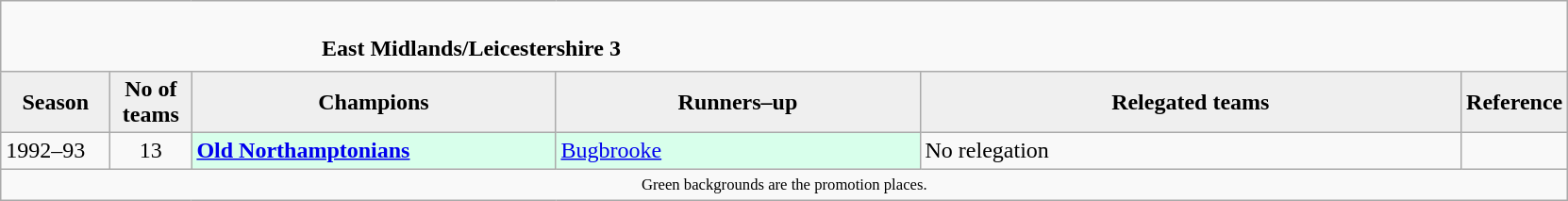<table class="wikitable" style="text-align: left;">
<tr>
<td colspan="11" cellpadding="0" cellspacing="0"><br><table border="0" style="width:100%;" cellpadding="0" cellspacing="0">
<tr>
<td style="width:20%; border:0;"></td>
<td style="border:0;"><strong>East Midlands/Leicestershire 3</strong></td>
<td style="width:20%; border:0;"></td>
</tr>
</table>
</td>
</tr>
<tr>
<th style="background:#efefef; width:70px;">Season</th>
<th style="background:#efefef; width:50px;">No of teams</th>
<th style="background:#efefef; width:250px;">Champions</th>
<th style="background:#efefef; width:250px;">Runners–up</th>
<th style="background:#efefef; width:375px;">Relegated teams</th>
<th style="background:#efefef; width:50px;">Reference</th>
</tr>
<tr align=left>
<td>1992–93</td>
<td style="text-align: center;">13</td>
<td style="background:#d8ffeb;"><strong><a href='#'>Old Northamptonians</a></strong></td>
<td style="background:#d8ffeb;"><a href='#'>Bugbrooke</a></td>
<td>No relegation</td>
<td></td>
</tr>
<tr>
<td colspan="15"  style="border:0; font-size:smaller; text-align:center;"><small><span>Green backgrounds</span> are the promotion places.</small></td>
</tr>
</table>
